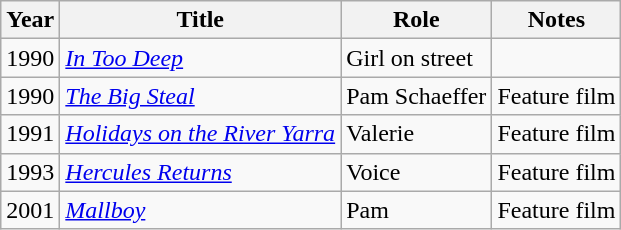<table class="wikitable sortable">
<tr>
<th>Year</th>
<th>Title</th>
<th>Role</th>
<th class="unsortable">Notes</th>
</tr>
<tr>
<td>1990</td>
<td><em><a href='#'>In Too Deep</a></em></td>
<td>Girl on street</td>
<td></td>
</tr>
<tr>
<td>1990</td>
<td><em><a href='#'>The Big Steal</a></em></td>
<td>Pam Schaeffer</td>
<td>Feature film</td>
</tr>
<tr>
<td>1991</td>
<td><em><a href='#'>Holidays on the River Yarra</a></em></td>
<td>Valerie</td>
<td>Feature film</td>
</tr>
<tr>
<td>1993</td>
<td><em><a href='#'>Hercules Returns</a></em></td>
<td>Voice</td>
<td>Feature film</td>
</tr>
<tr>
<td>2001</td>
<td><em><a href='#'>Mallboy</a></em></td>
<td>Pam</td>
<td>Feature film</td>
</tr>
</table>
